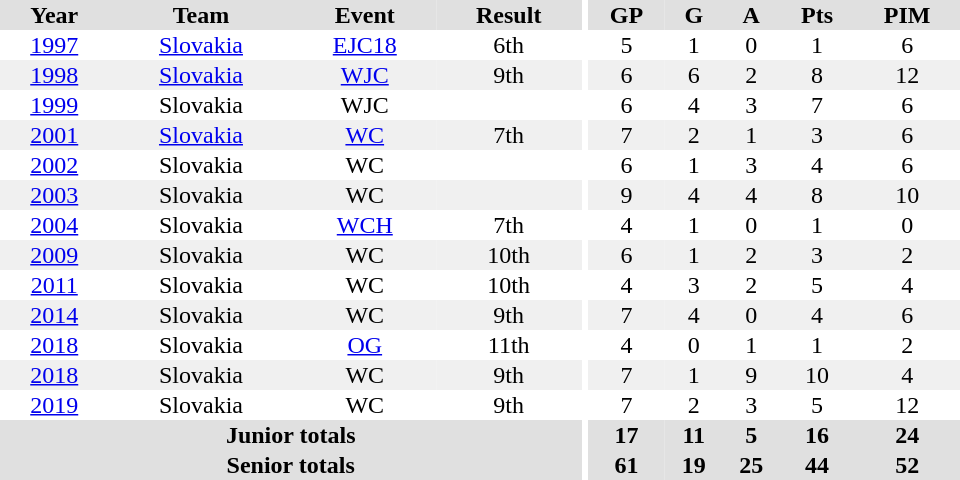<table border="0" cellpadding="1" cellspacing="0" ID="Table3" style="text-align:center; width:40em">
<tr ALIGN="center" bgcolor="#e0e0e0">
<th>Year</th>
<th>Team</th>
<th>Event</th>
<th>Result</th>
<th rowspan="99" bgcolor="#ffffff"></th>
<th>GP</th>
<th>G</th>
<th>A</th>
<th>Pts</th>
<th>PIM</th>
</tr>
<tr>
<td><a href='#'>1997</a></td>
<td><a href='#'>Slovakia</a></td>
<td><a href='#'>EJC18</a></td>
<td>6th</td>
<td>5</td>
<td>1</td>
<td>0</td>
<td>1</td>
<td>6</td>
</tr>
<tr bgcolor="#f0f0f0">
<td><a href='#'>1998</a></td>
<td><a href='#'>Slovakia</a></td>
<td><a href='#'>WJC</a></td>
<td>9th</td>
<td>6</td>
<td>6</td>
<td>2</td>
<td>8</td>
<td>12</td>
</tr>
<tr>
<td><a href='#'>1999</a></td>
<td>Slovakia</td>
<td>WJC</td>
<td></td>
<td>6</td>
<td>4</td>
<td>3</td>
<td>7</td>
<td>6</td>
</tr>
<tr bgcolor="#f0f0f0">
<td><a href='#'>2001</a></td>
<td><a href='#'>Slovakia</a></td>
<td><a href='#'>WC</a></td>
<td>7th</td>
<td>7</td>
<td>2</td>
<td>1</td>
<td>3</td>
<td>6</td>
</tr>
<tr>
<td><a href='#'>2002</a></td>
<td>Slovakia</td>
<td>WC</td>
<td></td>
<td>6</td>
<td>1</td>
<td>3</td>
<td>4</td>
<td>6</td>
</tr>
<tr bgcolor="#f0f0f0">
<td><a href='#'>2003</a></td>
<td>Slovakia</td>
<td>WC</td>
<td></td>
<td>9</td>
<td>4</td>
<td>4</td>
<td>8</td>
<td>10</td>
</tr>
<tr>
<td><a href='#'>2004</a></td>
<td>Slovakia</td>
<td><a href='#'>WCH</a></td>
<td>7th</td>
<td>4</td>
<td>1</td>
<td>0</td>
<td>1</td>
<td>0</td>
</tr>
<tr bgcolor="#f0f0f0">
<td><a href='#'>2009</a></td>
<td>Slovakia</td>
<td>WC</td>
<td>10th</td>
<td>6</td>
<td>1</td>
<td>2</td>
<td>3</td>
<td>2</td>
</tr>
<tr>
<td><a href='#'>2011</a></td>
<td>Slovakia</td>
<td>WC</td>
<td>10th</td>
<td>4</td>
<td>3</td>
<td>2</td>
<td>5</td>
<td>4</td>
</tr>
<tr bgcolor="#f0f0f0">
<td><a href='#'>2014</a></td>
<td>Slovakia</td>
<td>WC</td>
<td>9th</td>
<td>7</td>
<td>4</td>
<td>0</td>
<td>4</td>
<td>6</td>
</tr>
<tr>
<td><a href='#'>2018</a></td>
<td>Slovakia</td>
<td><a href='#'>OG</a></td>
<td>11th</td>
<td>4</td>
<td>0</td>
<td>1</td>
<td>1</td>
<td>2</td>
</tr>
<tr bgcolor="#f0f0f0">
<td><a href='#'>2018</a></td>
<td>Slovakia</td>
<td>WC</td>
<td>9th</td>
<td>7</td>
<td>1</td>
<td>9</td>
<td>10</td>
<td>4</td>
</tr>
<tr>
<td><a href='#'>2019</a></td>
<td>Slovakia</td>
<td>WC</td>
<td>9th</td>
<td>7</td>
<td>2</td>
<td>3</td>
<td>5</td>
<td>12</td>
</tr>
<tr bgcolor="#e0e0e0">
<th colspan=4>Junior totals</th>
<th>17</th>
<th>11</th>
<th>5</th>
<th>16</th>
<th>24</th>
</tr>
<tr bgcolor="#e0e0e0">
<th colspan=4>Senior totals</th>
<th>61</th>
<th>19</th>
<th>25</th>
<th>44</th>
<th>52</th>
</tr>
</table>
